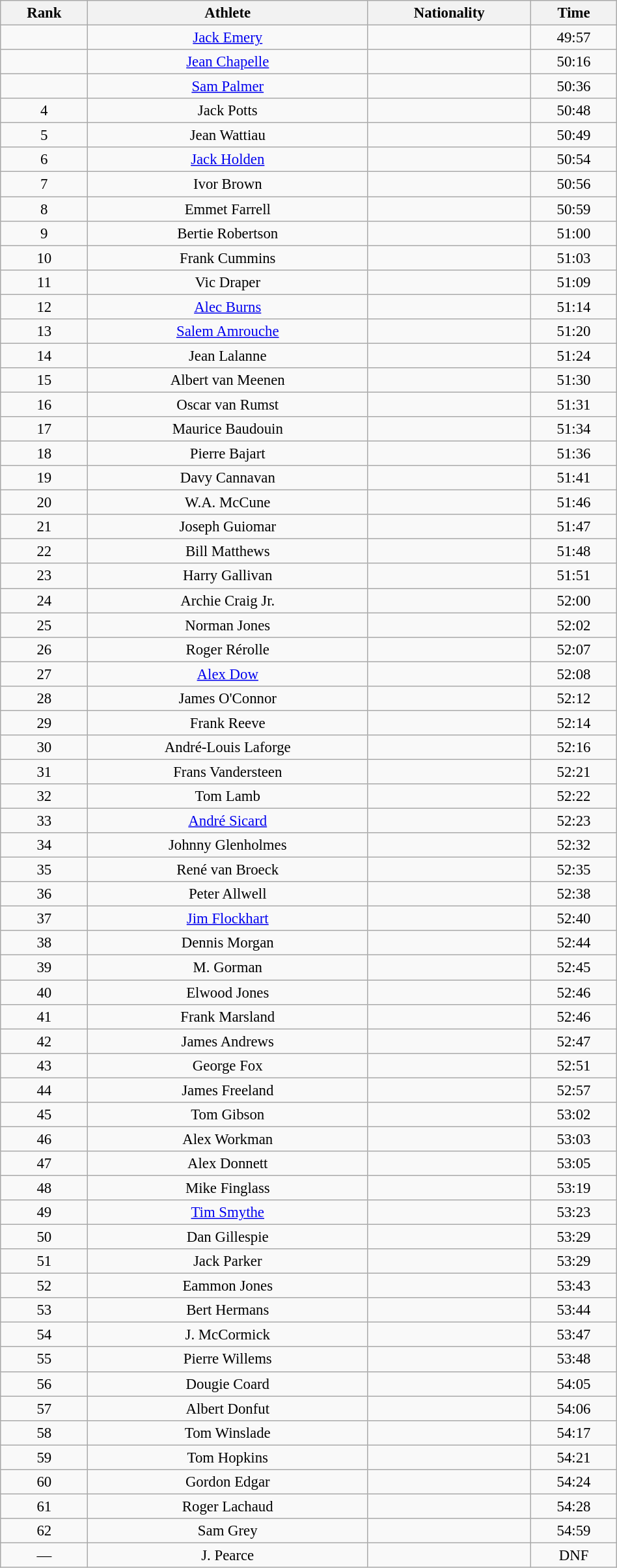<table class="wikitable sortable" style=" text-align:center; font-size:95%;" width="50%">
<tr>
<th>Rank</th>
<th>Athlete</th>
<th>Nationality</th>
<th>Time</th>
</tr>
<tr>
<td align=center></td>
<td><a href='#'>Jack Emery</a></td>
<td></td>
<td>49:57</td>
</tr>
<tr>
<td align=center></td>
<td><a href='#'>Jean Chapelle</a></td>
<td></td>
<td>50:16</td>
</tr>
<tr>
<td align=center></td>
<td><a href='#'>Sam Palmer</a></td>
<td></td>
<td>50:36</td>
</tr>
<tr>
<td align=center>4</td>
<td>Jack Potts</td>
<td></td>
<td>50:48</td>
</tr>
<tr>
<td align=center>5</td>
<td>Jean Wattiau</td>
<td></td>
<td>50:49</td>
</tr>
<tr>
<td align=center>6</td>
<td><a href='#'>Jack Holden</a></td>
<td></td>
<td>50:54</td>
</tr>
<tr>
<td align=center>7</td>
<td>Ivor Brown</td>
<td></td>
<td>50:56</td>
</tr>
<tr>
<td align=center>8</td>
<td>Emmet Farrell</td>
<td></td>
<td>50:59</td>
</tr>
<tr>
<td align=center>9</td>
<td>Bertie Robertson</td>
<td></td>
<td>51:00</td>
</tr>
<tr>
<td align=center>10</td>
<td>Frank Cummins</td>
<td></td>
<td>51:03</td>
</tr>
<tr>
<td align=center>11</td>
<td>Vic Draper</td>
<td></td>
<td>51:09</td>
</tr>
<tr>
<td align=center>12</td>
<td><a href='#'>Alec Burns</a></td>
<td></td>
<td>51:14</td>
</tr>
<tr>
<td align=center>13</td>
<td><a href='#'>Salem Amrouche</a></td>
<td></td>
<td>51:20</td>
</tr>
<tr>
<td align=center>14</td>
<td>Jean Lalanne</td>
<td></td>
<td>51:24</td>
</tr>
<tr>
<td align=center>15</td>
<td>Albert van Meenen</td>
<td></td>
<td>51:30</td>
</tr>
<tr>
<td align=center>16</td>
<td>Oscar van Rumst</td>
<td></td>
<td>51:31</td>
</tr>
<tr>
<td align=center>17</td>
<td>Maurice Baudouin</td>
<td></td>
<td>51:34</td>
</tr>
<tr>
<td align=center>18</td>
<td>Pierre Bajart</td>
<td></td>
<td>51:36</td>
</tr>
<tr>
<td align=center>19</td>
<td>Davy Cannavan</td>
<td></td>
<td>51:41</td>
</tr>
<tr>
<td align=center>20</td>
<td>W.A. McCune</td>
<td></td>
<td>51:46</td>
</tr>
<tr>
<td align=center>21</td>
<td>Joseph Guiomar</td>
<td></td>
<td>51:47</td>
</tr>
<tr>
<td align=center>22</td>
<td>Bill Matthews</td>
<td></td>
<td>51:48</td>
</tr>
<tr>
<td align=center>23</td>
<td>Harry Gallivan</td>
<td></td>
<td>51:51</td>
</tr>
<tr>
<td align=center>24</td>
<td>Archie Craig Jr.</td>
<td></td>
<td>52:00</td>
</tr>
<tr>
<td align=center>25</td>
<td>Norman Jones</td>
<td></td>
<td>52:02</td>
</tr>
<tr>
<td align=center>26</td>
<td>Roger Rérolle</td>
<td></td>
<td>52:07</td>
</tr>
<tr>
<td align=center>27</td>
<td><a href='#'>Alex Dow</a></td>
<td></td>
<td>52:08</td>
</tr>
<tr>
<td align=center>28</td>
<td>James O'Connor</td>
<td></td>
<td>52:12</td>
</tr>
<tr>
<td align=center>29</td>
<td>Frank Reeve</td>
<td></td>
<td>52:14</td>
</tr>
<tr>
<td align=center>30</td>
<td>André-Louis Laforge</td>
<td></td>
<td>52:16</td>
</tr>
<tr>
<td align=center>31</td>
<td>Frans Vandersteen</td>
<td></td>
<td>52:21</td>
</tr>
<tr>
<td align=center>32</td>
<td>Tom Lamb</td>
<td></td>
<td>52:22</td>
</tr>
<tr>
<td align=center>33</td>
<td><a href='#'>André Sicard</a></td>
<td></td>
<td>52:23</td>
</tr>
<tr>
<td align=center>34</td>
<td>Johnny Glenholmes</td>
<td></td>
<td>52:32</td>
</tr>
<tr>
<td align=center>35</td>
<td>René van Broeck</td>
<td></td>
<td>52:35</td>
</tr>
<tr>
<td align=center>36</td>
<td>Peter Allwell</td>
<td></td>
<td>52:38</td>
</tr>
<tr>
<td align=center>37</td>
<td><a href='#'>Jim Flockhart</a></td>
<td></td>
<td>52:40</td>
</tr>
<tr>
<td align=center>38</td>
<td>Dennis Morgan</td>
<td></td>
<td>52:44</td>
</tr>
<tr>
<td align=center>39</td>
<td>M. Gorman</td>
<td></td>
<td>52:45</td>
</tr>
<tr>
<td align=center>40</td>
<td>Elwood Jones</td>
<td></td>
<td>52:46</td>
</tr>
<tr>
<td align=center>41</td>
<td>Frank Marsland</td>
<td></td>
<td>52:46</td>
</tr>
<tr>
<td align=center>42</td>
<td>James Andrews</td>
<td></td>
<td>52:47</td>
</tr>
<tr>
<td align=center>43</td>
<td>George Fox</td>
<td></td>
<td>52:51</td>
</tr>
<tr>
<td align=center>44</td>
<td>James Freeland</td>
<td></td>
<td>52:57</td>
</tr>
<tr>
<td align=center>45</td>
<td>Tom Gibson</td>
<td></td>
<td>53:02</td>
</tr>
<tr>
<td align=center>46</td>
<td>Alex Workman</td>
<td></td>
<td>53:03</td>
</tr>
<tr>
<td align=center>47</td>
<td>Alex Donnett</td>
<td></td>
<td>53:05</td>
</tr>
<tr>
<td align=center>48</td>
<td>Mike Finglass</td>
<td></td>
<td>53:19</td>
</tr>
<tr>
<td align=center>49</td>
<td><a href='#'>Tim Smythe</a></td>
<td></td>
<td>53:23</td>
</tr>
<tr>
<td align=center>50</td>
<td>Dan Gillespie</td>
<td></td>
<td>53:29</td>
</tr>
<tr>
<td align=center>51</td>
<td>Jack Parker</td>
<td></td>
<td>53:29</td>
</tr>
<tr>
<td align=center>52</td>
<td>Eammon Jones</td>
<td></td>
<td>53:43</td>
</tr>
<tr>
<td align=center>53</td>
<td>Bert Hermans</td>
<td></td>
<td>53:44</td>
</tr>
<tr>
<td align=center>54</td>
<td>J. McCormick</td>
<td></td>
<td>53:47</td>
</tr>
<tr>
<td align=center>55</td>
<td>Pierre Willems</td>
<td></td>
<td>53:48</td>
</tr>
<tr>
<td align=center>56</td>
<td>Dougie Coard</td>
<td></td>
<td>54:05</td>
</tr>
<tr>
<td align=center>57</td>
<td>Albert Donfut</td>
<td></td>
<td>54:06</td>
</tr>
<tr>
<td align=center>58</td>
<td>Tom Winslade</td>
<td></td>
<td>54:17</td>
</tr>
<tr>
<td align=center>59</td>
<td>Tom Hopkins</td>
<td></td>
<td>54:21</td>
</tr>
<tr>
<td align=center>60</td>
<td>Gordon Edgar</td>
<td></td>
<td>54:24</td>
</tr>
<tr>
<td align=center>61</td>
<td>Roger Lachaud</td>
<td></td>
<td>54:28</td>
</tr>
<tr>
<td align=center>62</td>
<td>Sam Grey</td>
<td></td>
<td>54:59</td>
</tr>
<tr>
<td align=center>—</td>
<td>J. Pearce</td>
<td></td>
<td>DNF</td>
</tr>
</table>
